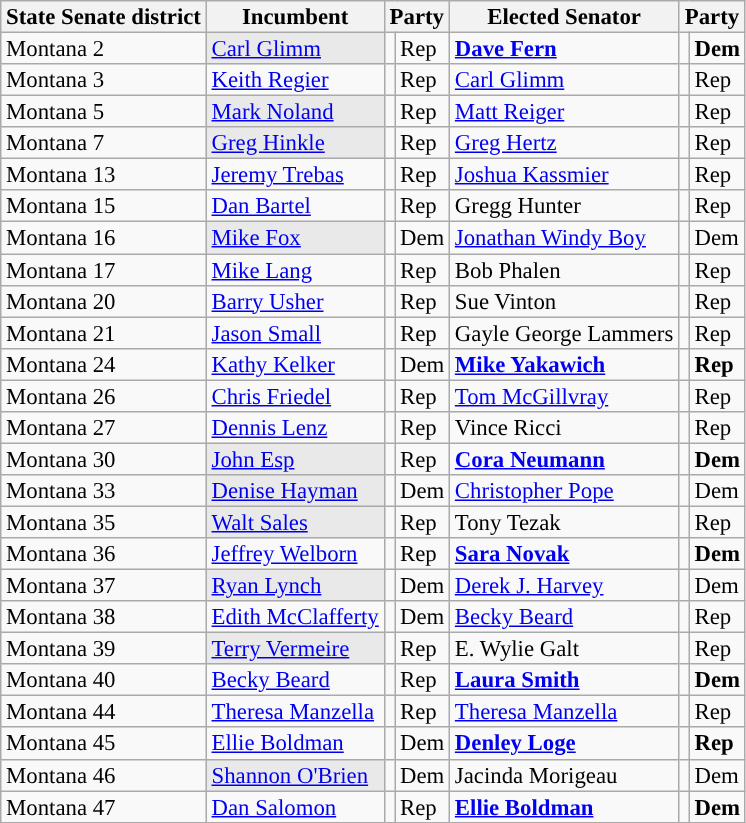<table class="sortable wikitable" style="font-size:95%;line-height:14px;">
<tr>
<th colspan="1">State Senate district</th>
<th class="unsortable">Incumbent</th>
<th colspan="2">Party</th>
<th class="unsortable">Elected Senator</th>
<th colspan="2">Party</th>
</tr>
<tr>
<td>Montana 2</td>
<td style="background:#E9E9E9;"><a href='#'>Carl Glimm</a></td>
<td style="background:"></td>
<td>Rep</td>
<td><strong><a href='#'>Dave Fern</a></strong></td>
<td style="background:"></td>
<td><strong>Dem</strong></td>
</tr>
<tr>
<td>Montana 3</td>
<td><a href='#'>Keith Regier</a></td>
<td style="background:"></td>
<td>Rep</td>
<td><a href='#'>Carl Glimm</a></td>
<td style="background:"></td>
<td>Rep</td>
</tr>
<tr>
<td>Montana 5</td>
<td style="background:#E9E9E9;"><a href='#'>Mark Noland</a></td>
<td style="background:"></td>
<td>Rep</td>
<td><a href='#'>Matt Reiger</a></td>
<td style="background:"></td>
<td>Rep</td>
</tr>
<tr>
<td>Montana 7</td>
<td style="background:#E9E9E9;"><a href='#'>Greg Hinkle</a></td>
<td style="background:"></td>
<td>Rep</td>
<td><a href='#'>Greg Hertz</a></td>
<td style="background:"></td>
<td>Rep</td>
</tr>
<tr>
<td>Montana 13</td>
<td><a href='#'>Jeremy Trebas</a></td>
<td style="background:"></td>
<td>Rep</td>
<td><a href='#'>Joshua Kassmier</a></td>
<td style="background:"></td>
<td>Rep</td>
</tr>
<tr>
<td>Montana 15</td>
<td><a href='#'>Dan Bartel</a></td>
<td style="background:"></td>
<td>Rep</td>
<td>Gregg Hunter</td>
<td style="background:"></td>
<td>Rep</td>
</tr>
<tr>
<td>Montana 16</td>
<td style="background:#E9E9E9;"><a href='#'>Mike Fox</a></td>
<td style="background:"></td>
<td>Dem</td>
<td><a href='#'>Jonathan Windy Boy</a></td>
<td style="background:"></td>
<td>Dem</td>
</tr>
<tr>
<td>Montana 17</td>
<td><a href='#'>Mike Lang</a></td>
<td style="background:"></td>
<td>Rep</td>
<td>Bob Phalen</td>
<td style="background:"></td>
<td>Rep</td>
</tr>
<tr>
<td>Montana 20</td>
<td><a href='#'>Barry Usher</a></td>
<td style="background:"></td>
<td>Rep</td>
<td>Sue Vinton</td>
<td style="background:"></td>
<td>Rep</td>
</tr>
<tr>
<td>Montana 21</td>
<td><a href='#'>Jason Small</a></td>
<td style="background:"></td>
<td>Rep</td>
<td>Gayle George Lammers</td>
<td style="background:"></td>
<td>Rep</td>
</tr>
<tr>
<td>Montana 24</td>
<td><a href='#'>Kathy Kelker</a></td>
<td style="background:"></td>
<td>Dem</td>
<td><strong><a href='#'>Mike Yakawich</a></strong></td>
<td style="background:"></td>
<td><strong>Rep</strong></td>
</tr>
<tr>
<td>Montana 26</td>
<td><a href='#'>Chris Friedel</a></td>
<td style="background:"></td>
<td>Rep</td>
<td><a href='#'>Tom McGillvray</a></td>
<td style="background:"></td>
<td>Rep</td>
</tr>
<tr>
<td>Montana 27</td>
<td><a href='#'>Dennis Lenz</a></td>
<td style="background:"></td>
<td>Rep</td>
<td>Vince Ricci</td>
<td style="background:"></td>
<td>Rep</td>
</tr>
<tr>
<td>Montana 30</td>
<td style="background:#E9E9E9;"><a href='#'>John Esp</a></td>
<td style="background:"></td>
<td>Rep</td>
<td><strong><a href='#'>Cora Neumann</a></strong></td>
<td style="background:"></td>
<td><strong>Dem</strong></td>
</tr>
<tr>
<td>Montana 33</td>
<td style="background:#E9E9E9;"><a href='#'>Denise Hayman</a></td>
<td style="background:"></td>
<td>Dem</td>
<td><a href='#'>Christopher Pope</a></td>
<td style="background:"></td>
<td>Dem</td>
</tr>
<tr>
<td>Montana 35</td>
<td style="background:#E9E9E9;"><a href='#'>Walt Sales</a></td>
<td style="background:"></td>
<td>Rep</td>
<td>Tony Tezak</td>
<td style="background:"></td>
<td>Rep</td>
</tr>
<tr>
<td>Montana 36</td>
<td><a href='#'>Jeffrey Welborn</a></td>
<td style="background:"></td>
<td>Rep</td>
<td><strong><a href='#'>Sara Novak</a></strong></td>
<td style="background:"></td>
<td><strong>Dem</strong></td>
</tr>
<tr>
<td>Montana 37</td>
<td style="background:#E9E9E9;"><a href='#'>Ryan Lynch</a></td>
<td style="background:"></td>
<td>Dem</td>
<td><a href='#'>Derek J. Harvey</a></td>
<td style="background:"></td>
<td>Dem</td>
</tr>
<tr>
<td>Montana 38</td>
<td><a href='#'>Edith McClafferty</a></td>
<td style="background:"></td>
<td>Dem</td>
<td><a href='#'>Becky Beard</a></td>
<td style="background:"></td>
<td>Rep</td>
</tr>
<tr>
<td>Montana 39</td>
<td style="background:#E9E9E9;"><a href='#'>Terry Vermeire</a></td>
<td style="background:"></td>
<td>Rep</td>
<td>E. Wylie Galt</td>
<td style="background:"></td>
<td>Rep</td>
</tr>
<tr>
<td>Montana 40</td>
<td><a href='#'>Becky Beard</a></td>
<td style="background:"></td>
<td>Rep</td>
<td><strong><a href='#'>Laura Smith</a></strong></td>
<td style="background:"></td>
<td><strong>Dem</strong></td>
</tr>
<tr>
<td>Montana 44</td>
<td><a href='#'>Theresa Manzella</a></td>
<td style="background:"></td>
<td>Rep</td>
<td><a href='#'>Theresa Manzella</a></td>
<td style="background:"></td>
<td>Rep</td>
</tr>
<tr>
<td>Montana 45</td>
<td><a href='#'>Ellie Boldman</a></td>
<td style="background:"></td>
<td>Dem</td>
<td><strong><a href='#'>Denley Loge</a></strong></td>
<td style="background:"></td>
<td><strong>Rep</strong></td>
</tr>
<tr>
<td>Montana 46</td>
<td style="background:#E9E9E9;"><a href='#'>Shannon O'Brien</a></td>
<td style="background:"></td>
<td>Dem</td>
<td>Jacinda Morigeau</td>
<td style="background:"></td>
<td>Dem</td>
</tr>
<tr>
<td>Montana 47</td>
<td><a href='#'>Dan Salomon</a></td>
<td style="background:"></td>
<td>Rep</td>
<td><strong><a href='#'>Ellie Boldman</a></strong></td>
<td style="background:"></td>
<td><strong>Dem</strong></td>
</tr>
</table>
